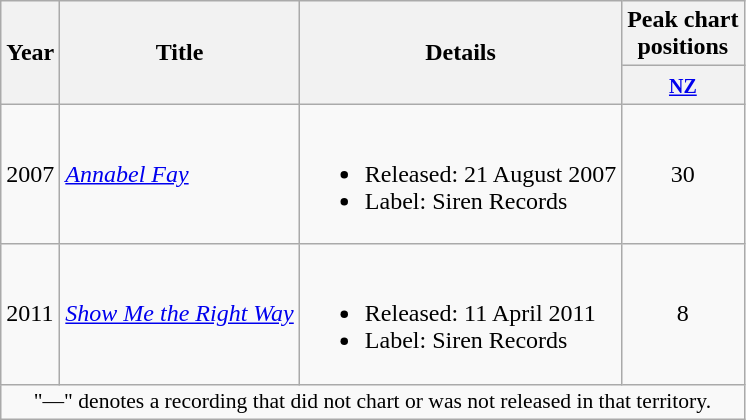<table class="wikitable plainrowheaders">
<tr>
<th rowspan="2">Year</th>
<th rowspan="2">Title</th>
<th rowspan="2">Details</th>
<th>Peak chart<br>positions</th>
</tr>
<tr>
<th><small><a href='#'>NZ</a></small></th>
</tr>
<tr>
<td>2007</td>
<td><em><a href='#'>Annabel Fay</a></em></td>
<td><br><ul><li>Released: 21 August 2007</li><li>Label: Siren Records</li></ul></td>
<td style="text-align:center;">30</td>
</tr>
<tr>
<td>2011</td>
<td><em><a href='#'>Show Me the Right Way</a></em></td>
<td><br><ul><li>Released: 11 April 2011</li><li>Label: Siren Records</li></ul></td>
<td style="text-align:center;">8</td>
</tr>
<tr>
<td colspan="4"  style="font-size:90%; text-align:center;">"—" denotes a recording that did not chart or was not released in that territory.</td>
</tr>
</table>
